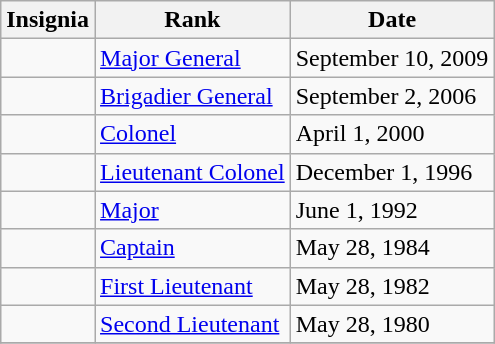<table class="wikitable">
<tr>
<th>Insignia</th>
<th>Rank</th>
<th>Date</th>
</tr>
<tr>
<td></td>
<td><a href='#'>Major General</a></td>
<td>September 10, 2009</td>
</tr>
<tr>
<td></td>
<td><a href='#'>Brigadier General</a></td>
<td>September 2, 2006</td>
</tr>
<tr>
<td></td>
<td><a href='#'>Colonel</a></td>
<td>April 1, 2000</td>
</tr>
<tr>
<td></td>
<td><a href='#'>Lieutenant Colonel</a></td>
<td>December 1, 1996</td>
</tr>
<tr>
<td></td>
<td><a href='#'>Major</a></td>
<td>June 1, 1992</td>
</tr>
<tr>
<td></td>
<td><a href='#'>Captain</a></td>
<td>May 28, 1984</td>
</tr>
<tr>
<td></td>
<td><a href='#'>First Lieutenant</a></td>
<td>May 28, 1982</td>
</tr>
<tr>
<td></td>
<td><a href='#'>Second Lieutenant</a></td>
<td>May 28, 1980</td>
</tr>
<tr>
</tr>
</table>
